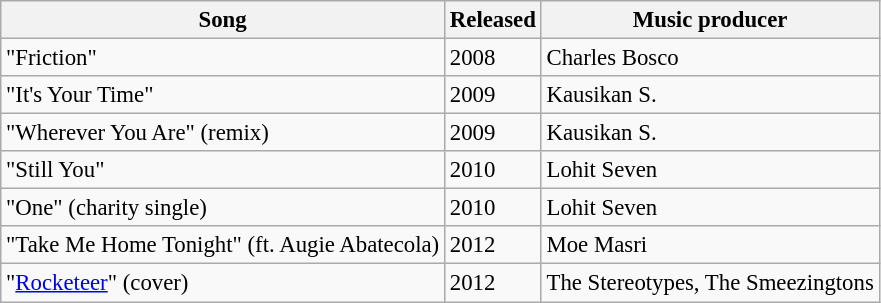<table class="wikitable" style="font-size: 95%;">
<tr>
<th>Song</th>
<th>Released</th>
<th>Music producer</th>
</tr>
<tr>
<td>"Friction"</td>
<td>2008</td>
<td>Charles Bosco</td>
</tr>
<tr>
<td>"It's Your Time"</td>
<td>2009</td>
<td>Kausikan S.</td>
</tr>
<tr>
<td>"Wherever You Are" (remix)</td>
<td>2009</td>
<td>Kausikan S.</td>
</tr>
<tr>
<td>"Still You"</td>
<td>2010</td>
<td>Lohit Seven</td>
</tr>
<tr>
<td>"One" (charity single)</td>
<td>2010</td>
<td>Lohit Seven</td>
</tr>
<tr>
<td>"Take Me Home Tonight" (ft. Augie Abatecola)</td>
<td>2012</td>
<td>Moe Masri</td>
</tr>
<tr>
<td>"<a href='#'>Rocketeer</a>" (cover)</td>
<td>2012</td>
<td>The Stereotypes, The Smeezingtons</td>
</tr>
</table>
